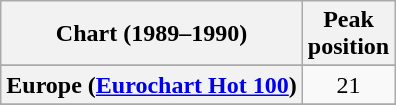<table class="wikitable sortable plainrowheaders" style="text-align:center">
<tr>
<th>Chart (1989–1990)</th>
<th>Peak<br>position</th>
</tr>
<tr>
</tr>
<tr>
</tr>
<tr>
<th scope="row">Europe (<a href='#'>Eurochart Hot 100</a>)</th>
<td>21</td>
</tr>
<tr>
</tr>
<tr>
</tr>
<tr>
</tr>
<tr>
</tr>
<tr>
</tr>
</table>
